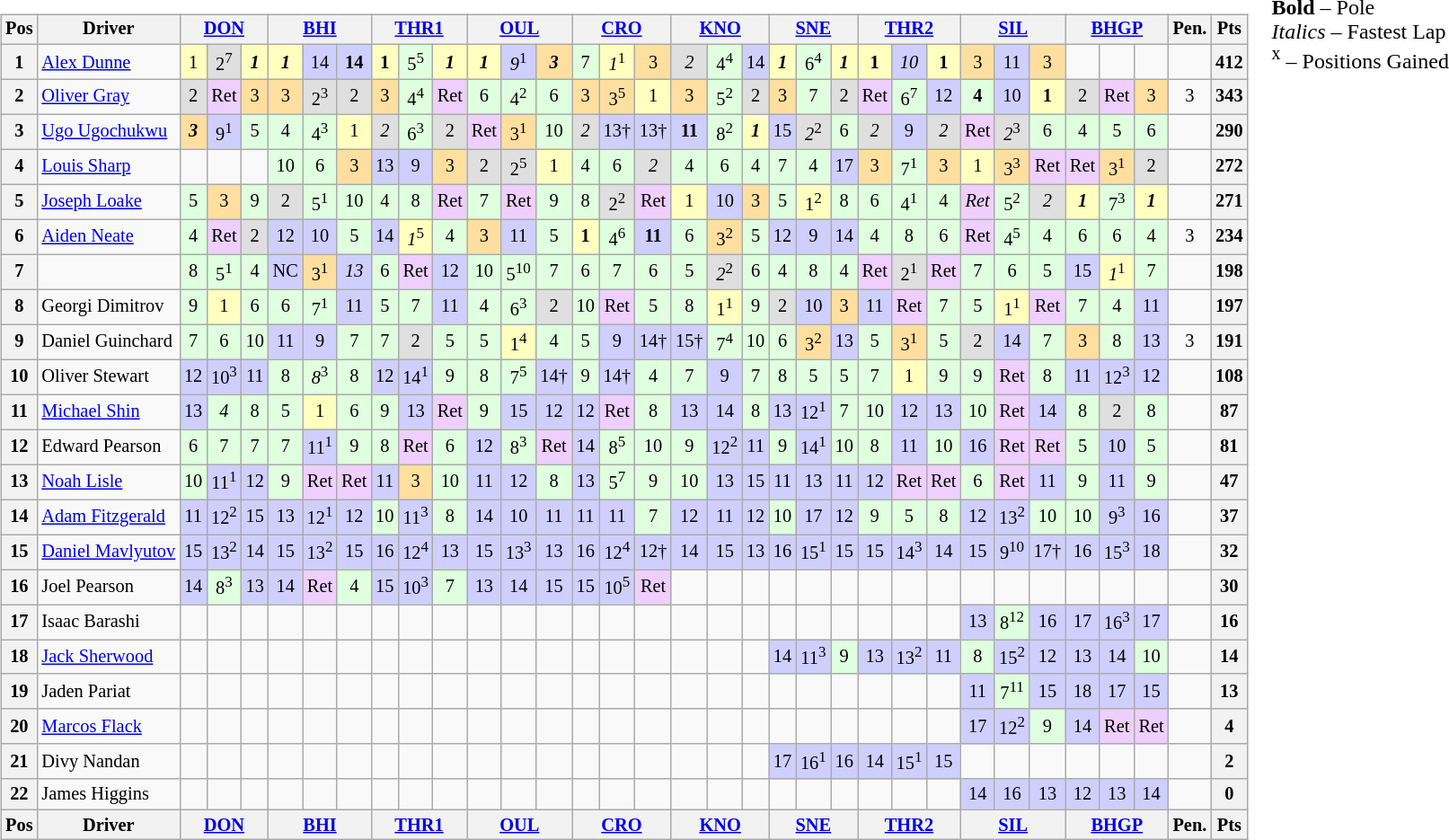<table>
<tr>
<td style="vertical-align:top"><br><table class="wikitable" style="font-size:85%; text-align:center">
<tr style="background:#f9f9f9">
<th>Pos</th>
<th>Driver</th>
<th colspan=3><a href='#'>DON</a></th>
<th colspan=3><a href='#'>BHI</a></th>
<th colspan=3><a href='#'>THR1</a></th>
<th colspan=3><a href='#'>OUL</a></th>
<th colspan=3><a href='#'>CRO</a></th>
<th colspan=3><a href='#'>KNO</a></th>
<th colspan=3><a href='#'>SNE</a></th>
<th colspan=3><a href='#'>THR2</a></th>
<th colspan=3><a href='#'>SIL</a></th>
<th colspan=3><a href='#'>BHGP</a></th>
<th>Pen.</th>
<th>Pts</th>
</tr>
<tr>
<th>1</th>
<td style="text-align:left"> <a href='#'>Alex Dunne</a></td>
<td style="background:#ffffbf">1</td>
<td style="background:#dfdfdf">2<sup>7</sup></td>
<td style="background:#ffffbf"><strong><em>1</em></strong></td>
<td style="background:#ffffbf"><strong><em>1</em></strong></td>
<td style="background:#cfcfff">14</td>
<td style="background:#cfcfff"><strong>14</strong></td>
<td style="background:#ffffbf"><strong>1</strong></td>
<td style="background:#dfffdf">5<sup>5</sup></td>
<td style="background:#ffffbf"><strong><em>1</em></strong></td>
<td style="background:#ffffbf"><strong><em>1</em></strong></td>
<td style="background:#cfcfff"><em>9</em><sup>1</sup></td>
<td style="background:#ffdf9f"><strong><em>3</em></strong></td>
<td style="background:#dfffdf">7</td>
<td style="background:#ffffbf"><em>1</em><sup>1</sup></td>
<td style="background:#ffdf9f">3</td>
<td style="background:#dfdfdf"><em>2</em></td>
<td style="background:#dfffdf">4<sup>4</sup></td>
<td style="background:#cfcfff">14</td>
<td style="background:#ffffbf"><strong><em>1</em></strong></td>
<td style="background:#dfffdf">6<sup>4</sup></td>
<td style="background:#ffffbf"><strong><em>1</em></strong></td>
<td style="background:#ffffbf"><strong>1</strong></td>
<td style="background:#cfcfff"><em>10</em></td>
<td style="background:#ffffbf"><strong>1</strong></td>
<td style="background:#ffdf9f">3</td>
<td style="background:#cfcfff">11</td>
<td style="background:#ffdf9f">3</td>
<td></td>
<td></td>
<td></td>
<td></td>
<th>412</th>
</tr>
<tr>
<th>2</th>
<td style="text-align:left"> <a href='#'>Oliver Gray</a></td>
<td style="background:#dfdfdf">2</td>
<td style="background:#efcfff">Ret</td>
<td style="background:#ffdf9f">3</td>
<td style="background:#ffdf9f">3</td>
<td style="background:#dfdfdf">2<sup>3</sup></td>
<td style="background:#dfdfdf">2</td>
<td style="background:#ffdf9f">3</td>
<td style="background:#dfffdf">4<sup>4</sup></td>
<td style="background:#efcfff">Ret</td>
<td style="background:#dfffdf">6</td>
<td style="background:#dfffdf">4<sup>2</sup></td>
<td style="background:#dfffdf">6</td>
<td style="background:#ffdf9f">3</td>
<td style="background:#ffdf9f">3<sup>5</sup></td>
<td style="background:#ffffbf">1</td>
<td style="background:#ffdf9f">3</td>
<td style="background:#dfffdf">5<sup>2</sup></td>
<td style="background:#dfdfdf">2</td>
<td style="background:#ffdf9f">3</td>
<td style="background:#dfffdf">7</td>
<td style="background:#dfdfdf">2</td>
<td style="background:#efcfff">Ret</td>
<td style="background:#dfffdf">6<sup>7</sup></td>
<td style="background:#cfcfff">12</td>
<td style="background:#dfffdf"><strong>4</strong></td>
<td style="background:#cfcfff">10</td>
<td style="background:#ffffbf"><strong>1</strong></td>
<td style="background:#dfdfdf">2</td>
<td style="background:#efcfff">Ret</td>
<td style="background:#ffdf9f">3</td>
<td>3</td>
<th>343</th>
</tr>
<tr>
<th>3</th>
<td style="text-align:left"> <a href='#'>Ugo Ugochukwu</a></td>
<td style="background:#ffdf9f"><strong><em>3</em></strong></td>
<td style="background:#cfcfff">9<sup>1</sup></td>
<td style="background:#dfffdf">5</td>
<td style="background:#dfffdf">4</td>
<td style="background:#dfffdf">4<sup>3</sup></td>
<td style="background:#ffffbf">1</td>
<td style="background:#dfdfdf"><em>2</em></td>
<td style="background:#dfffdf">6<sup>3</sup></td>
<td style="background:#dfdfdf">2</td>
<td style="background:#efcfff">Ret</td>
<td style="background:#ffdf9f">3<sup>1</sup></td>
<td style="background:#dfffdf">10</td>
<td style="background:#dfdfdf"><em>2</em></td>
<td style="background:#cfcfff">13†</td>
<td style="background:#cfcfff">13†</td>
<td style="background:#cfcfff"><strong>11</strong></td>
<td style="background:#dfffdf">8<sup>2</sup></td>
<td style="background:#ffffbf"><strong><em>1</em></strong></td>
<td style="background:#cfcfff">15</td>
<td style="background:#dfdfdf"><em>2</em><sup>2</sup></td>
<td style="background:#dfffdf">6</td>
<td style="background:#dfdfdf"><em>2</em></td>
<td style="background:#cfcfff">9</td>
<td style="background:#dfdfdf"><em>2</em></td>
<td style="background:#efcfff">Ret</td>
<td style="background:#dfdfdf"><em>2</em><sup>3</sup></td>
<td style="background:#dfffdf">6</td>
<td style="background:#dfffdf">4</td>
<td style="background:#dfffdf">5</td>
<td style="background:#dfffdf">6</td>
<td></td>
<th>290</th>
</tr>
<tr>
<th>4</th>
<td style="text-align:left"> <a href='#'>Louis Sharp</a></td>
<td></td>
<td></td>
<td></td>
<td style="background:#dfffdf">10</td>
<td style="background:#dfffdf">6</td>
<td style="background:#ffdf9f">3</td>
<td style="background:#cfcfff">13</td>
<td style="background:#cfcfff">9</td>
<td style="background:#ffdf9f">3</td>
<td style="background:#dfdfdf">2</td>
<td style="background:#dfdfdf">2<sup>5</sup></td>
<td style="background:#ffffbf">1</td>
<td style="background:#dfffdf">4</td>
<td style="background:#dfffdf">6</td>
<td style="background:#dfdfdf"><em>2</em></td>
<td style="background:#dfffdf">4</td>
<td style="background:#dfffdf">6</td>
<td style="background:#dfffdf">4</td>
<td style="background:#dfffdf">7</td>
<td style="background:#dfffdf">4</td>
<td style="background:#cfcfff">17</td>
<td style="background:#ffdf9f">3</td>
<td style="background:#dfffdf">7<sup>1</sup></td>
<td style="background:#ffdf9f">3</td>
<td style="background:#ffffbf">1</td>
<td style="background:#ffdf9f">3<sup>3</sup></td>
<td style="background:#efcfff">Ret</td>
<td style="background:#efcfff">Ret</td>
<td style="background:#ffdf9f">3<sup>1</sup></td>
<td style="background:#dfdfdf">2</td>
<td></td>
<th>272</th>
</tr>
<tr>
<th>5</th>
<td style="text-align:left"> <a href='#'>Joseph Loake</a></td>
<td style="background:#dfffdf">5</td>
<td style="background:#ffdf9f">3</td>
<td style="background:#dfffdf">9</td>
<td style="background:#dfdfdf">2</td>
<td style="background:#dfffdf">5<sup>1</sup></td>
<td style="background:#dfffdf">10</td>
<td style="background:#dfffdf">4</td>
<td style="background:#dfffdf">8</td>
<td style="background:#efcfff">Ret</td>
<td style="background:#dfffdf">7</td>
<td style="background:#efcfff">Ret</td>
<td style="background:#dfffdf">9</td>
<td style="background:#dfffdf">8</td>
<td style="background:#dfdfdf">2<sup>2</sup></td>
<td style="background:#efcfff">Ret</td>
<td style="background:#ffffbf">1</td>
<td style="background:#cfcfff">10</td>
<td style="background:#ffdf9f">3</td>
<td style="background:#dfffdf">5</td>
<td style="background:#ffffbf">1<sup>2</sup></td>
<td style="background:#dfffdf">8</td>
<td style="background:#dfffdf">6</td>
<td style="background:#dfffdf">4<sup>1</sup></td>
<td style="background:#dfffdf">4</td>
<td style="background:#efcfff"><em>Ret</em></td>
<td style="background:#dfffdf">5<sup>2</sup></td>
<td style="background:#dfdfdf"><em>2</em></td>
<td style="background:#ffffbf"><strong><em>1</em></strong></td>
<td style="background:#dfffdf">7<sup>3</sup></td>
<td style="background:#ffffbf"><strong><em>1</em></strong></td>
<td></td>
<th>271</th>
</tr>
<tr>
<th>6</th>
<td style="text-align:left"> <a href='#'>Aiden Neate</a></td>
<td style="background:#dfffdf">4</td>
<td style="background:#efcfff">Ret</td>
<td style="background:#dfdfdf">2</td>
<td style="background:#cfcfff">12</td>
<td style="background:#cfcfff">10</td>
<td style="background:#dfffdf">5</td>
<td style="background:#cfcfff">14</td>
<td style="background:#ffffbf"><em>1</em><sup>5</sup></td>
<td style="background:#dfffdf">4</td>
<td style="background:#ffdf9f">3</td>
<td style="background:#cfcfff">11</td>
<td style="background:#dfffdf">5</td>
<td style="background:#ffffbf"><strong>1</strong></td>
<td style="background:#dfffdf">4<sup>6</sup></td>
<td style="background:#cfcfff"><strong>11</strong></td>
<td style="background:#dfffdf">6</td>
<td style="background:#ffdf9f">3<sup>2</sup></td>
<td style="background:#dfffdf">5</td>
<td style="background:#cfcfff">12</td>
<td style="background:#cfcfff">9</td>
<td style="background:#cfcfff">14</td>
<td style="background:#dfffdf">4</td>
<td style="background:#dfffdf">8</td>
<td style="background:#dfffdf">6</td>
<td style="background:#efcfff">Ret</td>
<td style="background:#dfffdf">4<sup>5</sup></td>
<td style="background:#dfffdf">4</td>
<td style="background:#dfffdf">6</td>
<td style="background:#dfffdf">6</td>
<td style="background:#dfffdf">4</td>
<td>3</td>
<th>234</th>
</tr>
<tr>
<th>7</th>
<td style="text-align:left"></td>
<td style="background:#dfffdf">8</td>
<td style="background:#dfffdf">5<sup>1</sup></td>
<td style="background:#dfffdf">4</td>
<td style="background:#cfcfff">NC</td>
<td style="background:#ffdf9f">3<sup>1</sup></td>
<td style="background:#cfcfff"><em>13</em></td>
<td style="background:#dfffdf">6</td>
<td style="background:#efcfff">Ret</td>
<td style="background:#cfcfff">12</td>
<td style="background:#dfffdf">10</td>
<td style="background:#dfffdf">5<sup>10</sup></td>
<td style="background:#dfffdf">7</td>
<td style="background:#dfffdf">6</td>
<td style="background:#dfffdf">7</td>
<td style="background:#dfffdf">6</td>
<td style="background:#dfffdf">5</td>
<td style="background:#dfdfdf"><em>2</em><sup>2</sup></td>
<td style="background:#dfffdf">6</td>
<td style="background:#dfffdf">4</td>
<td style="background:#dfffdf">8</td>
<td style="background:#dfffdf">4</td>
<td style="background:#efcfff">Ret</td>
<td style="background:#dfdfdf">2<sup>1</sup></td>
<td style="background:#efcfff">Ret</td>
<td style="background:#dfffdf">7</td>
<td style="background:#dfffdf">6</td>
<td style="background:#dfffdf">5</td>
<td style="background:#cfcfff">15</td>
<td style="background:#ffffbf"><em>1</em><sup>1</sup></td>
<td style="background:#dfffdf">7</td>
<td></td>
<th>198</th>
</tr>
<tr>
<th>8</th>
<td style="text-align:left"> Georgi Dimitrov</td>
<td style="background:#dfffdf">9</td>
<td style="background:#ffffbf">1</td>
<td style="background:#dfffdf">6</td>
<td style="background:#dfffdf">6</td>
<td style="background:#dfffdf">7<sup>1</sup></td>
<td style="background:#cfcfff">11</td>
<td style="background:#dfffdf">5</td>
<td style="background:#dfffdf">7</td>
<td style="background:#cfcfff">11</td>
<td style="background:#dfffdf">4</td>
<td style="background:#dfffdf">6<sup>3</sup></td>
<td style="background:#dfdfdf">2</td>
<td style="background:#dfffdf">10</td>
<td style="background:#efcfff">Ret</td>
<td style="background:#dfffdf">5</td>
<td style="background:#dfffdf">8</td>
<td style="background:#ffffbf">1<sup>1</sup></td>
<td style="background:#dfffdf">9</td>
<td style="background:#dfdfdf">2</td>
<td style="background:#cfcfff">10</td>
<td style="background:#ffdf9f">3</td>
<td style="background:#cfcfff">11</td>
<td style="background:#efcfff">Ret</td>
<td style="background:#dfffdf">7</td>
<td style="background:#dfffdf">5</td>
<td style="background:#ffffbf">1<sup>1</sup></td>
<td style="background:#efcfff">Ret</td>
<td style="background:#dfffdf">7</td>
<td style="background:#dfffdf">4</td>
<td style="background:#cfcfff">11</td>
<td></td>
<th>197</th>
</tr>
<tr>
<th>9</th>
<td style="text-align:left"> Daniel Guinchard</td>
<td style="background:#dfffdf">7</td>
<td style="background:#dfffdf">6</td>
<td style="background:#dfffdf">10</td>
<td style="background:#cfcfff">11</td>
<td style="background:#cfcfff">9</td>
<td style="background:#dfffdf">7</td>
<td style="background:#dfffdf">7</td>
<td style="background:#dfdfdf">2</td>
<td style="background:#dfffdf">5</td>
<td style="background:#dfffdf">5</td>
<td style="background:#ffffbf">1<sup>4</sup></td>
<td style="background:#dfffdf">4</td>
<td style="background:#dfffdf">5</td>
<td style="background:#cfcfff">9</td>
<td style="background:#cfcfff">14†</td>
<td style="background:#cfcfff">15†</td>
<td style="background:#dfffdf">7<sup>4</sup></td>
<td style="background:#dfffdf">10</td>
<td style="background:#dfffdf">6</td>
<td style="background:#ffdf9f">3<sup>2</sup></td>
<td style="background:#cfcfff">13</td>
<td style="background:#dfffdf">5</td>
<td style="background:#ffdf9f">3<sup>1</sup></td>
<td style="background:#dfffdf">5</td>
<td style="background:#dfdfdf">2</td>
<td style="background:#cfcfff">14</td>
<td style="background:#dfffdf">7</td>
<td style="background:#ffdf9f">3</td>
<td style="background:#dfffdf">8</td>
<td style="background:#cfcfff">13</td>
<td>3</td>
<th>191</th>
</tr>
<tr>
<th>10</th>
<td style="text-align:left"> Oliver Stewart</td>
<td style="background:#cfcfff">12</td>
<td style="background:#cfcfff">10<sup>3</sup></td>
<td style="background:#cfcfff">11</td>
<td style="background:#dfffdf">8</td>
<td style="background:#dfffdf"><em>8</em><sup>3</sup></td>
<td style="background:#dfffdf">8</td>
<td style="background:#cfcfff">12</td>
<td style="background:#cfcfff">14<sup>1</sup></td>
<td style="background:#dfffdf">9</td>
<td style="background:#dfffdf">8</td>
<td style="background:#dfffdf">7<sup>5</sup></td>
<td style="background:#cfcfff">14†</td>
<td style="background:#dfffdf">9</td>
<td style="background:#cfcfff">14†</td>
<td style="background:#dfffdf">4</td>
<td style="background:#dfffdf">7</td>
<td style="background:#cfcfff">9</td>
<td style="background:#dfffdf">7</td>
<td style="background:#dfffdf">8</td>
<td style="background:#dfffdf">5</td>
<td style="background:#dfffdf">5</td>
<td style="background:#dfffdf">7</td>
<td style="background:#ffffbf">1</td>
<td style="background:#dfffdf">9</td>
<td style="background:#dfffdf">9</td>
<td style="background:#efcfff">Ret</td>
<td style="background:#dfffdf">8</td>
<td style="background:#cfcfff">11</td>
<td style="background:#cfcfff">12<sup>3</sup></td>
<td style="background:#cfcfff">12</td>
<td></td>
<th>108</th>
</tr>
<tr>
<th>11</th>
<td style="text-align:left"> <a href='#'>Michael Shin</a></td>
<td style="background:#cfcfff">13</td>
<td style="background:#dfffdf"><em>4</em></td>
<td style="background:#dfffdf">8</td>
<td style="background:#dfffdf">5</td>
<td style="background:#ffffbf">1</td>
<td style="background:#dfffdf">6</td>
<td style="background:#dfffdf">9</td>
<td style="background:#cfcfff">13</td>
<td style="background:#efcfff">Ret</td>
<td style="background:#dfffdf">9</td>
<td style="background:#cfcfff">15</td>
<td style="background:#cfcfff">12</td>
<td style="background:#cfcfff">12</td>
<td style="background:#efcfff">Ret</td>
<td style="background:#dfffdf">8</td>
<td style="background:#cfcfff">13</td>
<td style="background:#cfcfff">14</td>
<td style="background:#dfffdf">8</td>
<td style="background:#cfcfff">13</td>
<td style="background:#cfcfff">12<sup>1</sup></td>
<td style="background:#dfffdf">7</td>
<td style="background:#dfffdf">10</td>
<td style="background:#cfcfff">12</td>
<td style="background:#cfcfff">13</td>
<td style="background:#dfffdf">10</td>
<td style="background:#efcfff">Ret</td>
<td style="background:#cfcfff">14</td>
<td style="background:#dfffdf">8</td>
<td style="background:#dfdfdf">2</td>
<td style="background:#dfffdf">8</td>
<td></td>
<th>87</th>
</tr>
<tr>
<th>12</th>
<td style="text-align:left"> Edward Pearson</td>
<td style="background:#dfffdf">6</td>
<td style="background:#dfffdf">7</td>
<td style="background:#dfffdf">7</td>
<td style="background:#dfffdf">7</td>
<td style="background:#cfcfff">11<sup>1</sup></td>
<td style="background:#dfffdf">9</td>
<td style="background:#dfffdf">8</td>
<td style="background:#efcfff">Ret</td>
<td style="background:#dfffdf">6</td>
<td style="background:#cfcfff">12</td>
<td style="background:#dfffdf">8<sup>3</sup></td>
<td style="background:#efcfff">Ret</td>
<td style="background:#cfcfff">14</td>
<td style="background:#dfffdf">8<sup>5</sup></td>
<td style="background:#dfffdf">10</td>
<td style="background:#dfffdf">9</td>
<td style="background:#cfcfff">12<sup>2</sup></td>
<td style="background:#cfcfff">11</td>
<td style="background:#dfffdf">9</td>
<td style="background:#cfcfff">14<sup>1</sup></td>
<td style="background:#dfffdf">10</td>
<td style="background:#dfffdf">8</td>
<td style="background:#cfcfff">11</td>
<td style="background:#dfffdf">10</td>
<td style="background:#cfcfff">16</td>
<td style="background:#efcfff">Ret</td>
<td style="background:#efcfff">Ret</td>
<td style="background:#dfffdf">5</td>
<td style="background:#cfcfff">10</td>
<td style="background:#dfffdf">5</td>
<td></td>
<th>81</th>
</tr>
<tr>
<th>13</th>
<td style="text-align:left"> <a href='#'>Noah Lisle</a></td>
<td style="background:#dfffdf">10</td>
<td style="background:#cfcfff">11<sup>1</sup></td>
<td style="background:#cfcfff">12</td>
<td style="background:#dfffdf">9</td>
<td style="background:#efcfff">Ret</td>
<td style="background:#efcfff">Ret</td>
<td style="background:#cfcfff">11</td>
<td style="background:#ffdf9f">3</td>
<td style="background:#dfffdf">10</td>
<td style="background:#cfcfff">11</td>
<td style="background:#cfcfff">12</td>
<td style="background:#dfffdf">8</td>
<td style="background:#cfcfff">13</td>
<td style="background:#dfffdf">5<sup>7</sup></td>
<td style="background:#dfffdf">9</td>
<td style="background:#dfffdf">10</td>
<td style="background:#cfcfff">13</td>
<td style="background:#cfcfff">15</td>
<td style="background:#cfcfff">11</td>
<td style="background:#cfcfff">13</td>
<td style="background:#cfcfff">11</td>
<td style="background:#cfcfff">12</td>
<td style="background:#efcfff">Ret</td>
<td style="background:#efcfff">Ret</td>
<td style="background:#dfffdf">6</td>
<td style="background:#efcfff">Ret</td>
<td style="background:#cfcfff">11</td>
<td style="background:#dfffdf">9</td>
<td style="background:#cfcfff">11</td>
<td style="background:#dfffdf">9</td>
<td></td>
<th>47</th>
</tr>
<tr>
<th>14</th>
<td style="text-align:left"> <a href='#'>Adam Fitzgerald</a></td>
<td style="background:#cfcfff">11</td>
<td style="background:#cfcfff">12<sup>2</sup></td>
<td style="background:#cfcfff">15</td>
<td style="background:#cfcfff">13</td>
<td style="background:#cfcfff">12<sup>1</sup></td>
<td style="background:#cfcfff">12</td>
<td style="background:#dfffdf">10</td>
<td style="background:#cfcfff">11<sup>3</sup></td>
<td style="background:#dfffdf">8</td>
<td style="background:#cfcfff">14</td>
<td style="background:#cfcfff">10</td>
<td style="background:#cfcfff">11</td>
<td style="background:#cfcfff">11</td>
<td style="background:#cfcfff">11</td>
<td style="background:#dfffdf">7</td>
<td style="background:#cfcfff">12</td>
<td style="background:#cfcfff">11</td>
<td style="background:#cfcfff">12</td>
<td style="background:#dfffdf">10</td>
<td style="background:#cfcfff">17</td>
<td style="background:#cfcfff">12</td>
<td style="background:#dfffdf">9</td>
<td style="background:#dfffdf">5</td>
<td style="background:#dfffdf">8</td>
<td style="background:#cfcfff">12</td>
<td style="background:#cfcfff">13<sup>2</sup></td>
<td style="background:#dfffdf">10</td>
<td style="background:#dfffdf">10</td>
<td style="background:#cfcfff">9<sup>3</sup></td>
<td style="background:#cfcfff">16</td>
<td></td>
<th>37</th>
</tr>
<tr>
<th>15</th>
<td style="text-align:left"> <a href='#'>Daniel Mavlyutov</a></td>
<td style="background:#cfcfff">15</td>
<td style="background:#cfcfff">13<sup>2</sup></td>
<td style="background:#cfcfff">14</td>
<td style="background:#cfcfff">15</td>
<td style="background:#cfcfff">13<sup>2</sup></td>
<td style="background:#cfcfff">15</td>
<td style="background:#cfcfff">16</td>
<td style="background:#cfcfff">12<sup>4</sup></td>
<td style="background:#cfcfff">13</td>
<td style="background:#cfcfff">15</td>
<td style="background:#cfcfff">13<sup>3</sup></td>
<td style="background:#cfcfff">13</td>
<td style="background:#cfcfff">16</td>
<td style="background:#cfcfff">12<sup>4</sup></td>
<td style="background:#cfcfff">12†</td>
<td style="background:#cfcfff">14</td>
<td style="background:#cfcfff">15</td>
<td style="background:#cfcfff">13</td>
<td style="background:#cfcfff">16</td>
<td style="background:#cfcfff">15<sup>1</sup></td>
<td style="background:#cfcfff">15</td>
<td style="background:#cfcfff">15</td>
<td style="background:#cfcfff">14<sup>3</sup></td>
<td style="background:#cfcfff">14</td>
<td style="background:#cfcfff">15</td>
<td style="background:#cfcfff">9<sup>10</sup></td>
<td style="background:#cfcfff">17†</td>
<td style="background:#cfcfff">16</td>
<td style="background:#cfcfff">15<sup>3</sup></td>
<td style="background:#cfcfff">18</td>
<td></td>
<th>32</th>
</tr>
<tr>
<th>16</th>
<td style="text-align:left"> Joel Pearson</td>
<td style="background:#cfcfff">14</td>
<td style="background:#dfffdf">8<sup>3</sup></td>
<td style="background:#cfcfff">13</td>
<td style="background:#cfcfff">14</td>
<td style="background:#efcfff">Ret</td>
<td style="background:#dfffdf">4</td>
<td style="background:#cfcfff">15</td>
<td style="background:#cfcfff">10<sup>3</sup></td>
<td style="background:#dfffdf">7</td>
<td style="background:#cfcfff">13</td>
<td style="background:#cfcfff">14</td>
<td style="background:#cfcfff">15</td>
<td style="background:#cfcfff">15</td>
<td style="background:#cfcfff">10<sup>5</sup></td>
<td style="background:#efcfff">Ret</td>
<td></td>
<td></td>
<td></td>
<td></td>
<td></td>
<td></td>
<td></td>
<td></td>
<td></td>
<td></td>
<td></td>
<td></td>
<td></td>
<td></td>
<td></td>
<td></td>
<th>30</th>
</tr>
<tr>
<th>17</th>
<td style="text-align:left"> Isaac Barashi</td>
<td></td>
<td></td>
<td></td>
<td></td>
<td></td>
<td></td>
<td></td>
<td></td>
<td></td>
<td></td>
<td></td>
<td></td>
<td></td>
<td></td>
<td></td>
<td></td>
<td></td>
<td></td>
<td></td>
<td></td>
<td></td>
<td></td>
<td></td>
<td></td>
<td style="background:#cfcfff">13</td>
<td style="background:#dfffdf">8<sup>12</sup></td>
<td style="background:#cfcfff">16</td>
<td style="background:#cfcfff">17</td>
<td style="background:#cfcfff">16<sup>3</sup></td>
<td style="background:#cfcfff">17</td>
<td></td>
<th>16</th>
</tr>
<tr>
<th>18</th>
<td style="text-align:left"> <a href='#'>Jack Sherwood</a></td>
<td></td>
<td></td>
<td></td>
<td></td>
<td></td>
<td></td>
<td></td>
<td></td>
<td></td>
<td></td>
<td></td>
<td></td>
<td></td>
<td></td>
<td></td>
<td></td>
<td></td>
<td></td>
<td style="background:#cfcfff">14</td>
<td style="background:#cfcfff">11<sup>3</sup></td>
<td style="background:#dfffdf">9</td>
<td style="background:#cfcfff">13</td>
<td style="background:#cfcfff">13<sup>2</sup></td>
<td style="background:#cfcfff">11</td>
<td style="background:#dfffdf">8</td>
<td style="background:#cfcfff">15<sup>2</sup></td>
<td style="background:#cfcfff">12</td>
<td style="background:#cfcfff">13</td>
<td style="background:#cfcfff">14</td>
<td style="background:#dfffdf">10</td>
<td></td>
<th>14</th>
</tr>
<tr>
<th>19</th>
<td style="text-align:left"> Jaden Pariat</td>
<td></td>
<td></td>
<td></td>
<td></td>
<td></td>
<td></td>
<td></td>
<td></td>
<td></td>
<td></td>
<td></td>
<td></td>
<td></td>
<td></td>
<td></td>
<td></td>
<td></td>
<td></td>
<td></td>
<td></td>
<td></td>
<td></td>
<td></td>
<td></td>
<td style="background:#cfcfff">11</td>
<td style="background:#dfffdf">7<sup>11</sup></td>
<td style="background:#cfcfff">15</td>
<td style="background:#cfcfff">18</td>
<td style="background:#cfcfff">17</td>
<td style="background:#cfcfff">15</td>
<td></td>
<th>13</th>
</tr>
<tr>
<th>20</th>
<td style="text-align:left"> <a href='#'>Marcos Flack</a></td>
<td></td>
<td></td>
<td></td>
<td></td>
<td></td>
<td></td>
<td></td>
<td></td>
<td></td>
<td></td>
<td></td>
<td></td>
<td></td>
<td></td>
<td></td>
<td></td>
<td></td>
<td></td>
<td></td>
<td></td>
<td></td>
<td></td>
<td></td>
<td></td>
<td style="background:#cfcfff">17</td>
<td style="background:#cfcfff">12<sup>2</sup></td>
<td style="background:#dfffdf">9</td>
<td style="background:#cfcfff">14</td>
<td style="background:#efcfff">Ret</td>
<td style="background:#efcfff">Ret</td>
<td></td>
<th>4</th>
</tr>
<tr>
<th>21</th>
<td style="text-align:left"> Divy Nandan</td>
<td></td>
<td></td>
<td></td>
<td></td>
<td></td>
<td></td>
<td></td>
<td></td>
<td></td>
<td></td>
<td></td>
<td></td>
<td></td>
<td></td>
<td></td>
<td></td>
<td></td>
<td></td>
<td style="background:#cfcfff">17</td>
<td style="background:#cfcfff">16<sup>1</sup></td>
<td style="background:#cfcfff">16</td>
<td style="background:#cfcfff">14</td>
<td style="background:#cfcfff">15<sup>1</sup></td>
<td style="background:#cfcfff">15</td>
<td></td>
<td></td>
<td></td>
<td></td>
<td></td>
<td></td>
<td></td>
<th>2</th>
</tr>
<tr>
<th>22</th>
<td style="text-align:left"> James Higgins</td>
<td></td>
<td></td>
<td></td>
<td></td>
<td></td>
<td></td>
<td></td>
<td></td>
<td></td>
<td></td>
<td></td>
<td></td>
<td></td>
<td></td>
<td></td>
<td></td>
<td></td>
<td></td>
<td></td>
<td></td>
<td></td>
<td></td>
<td></td>
<td></td>
<td style="background:#cfcfff">14</td>
<td style="background:#cfcfff">16</td>
<td style="background:#cfcfff">13</td>
<td style="background:#cfcfff">12</td>
<td style="background:#cfcfff">13</td>
<td style="background:#cfcfff">14</td>
<td></td>
<th>0</th>
</tr>
<tr>
<th>Pos</th>
<th>Driver</th>
<th colspan=3><a href='#'>DON</a></th>
<th colspan=3><a href='#'>BHI</a></th>
<th colspan=3><a href='#'>THR1</a></th>
<th colspan=3><a href='#'>OUL</a></th>
<th colspan=3><a href='#'>CRO</a></th>
<th colspan=3><a href='#'>KNO</a></th>
<th colspan=3><a href='#'>SNE</a></th>
<th colspan=3><a href='#'>THR2</a></th>
<th colspan=3><a href='#'>SIL</a></th>
<th colspan=3><a href='#'>BHGP</a></th>
<th>Pen.</th>
<th>Pts</th>
</tr>
</table>
</td>
<td style="vertical-align:top"><br>
<span><strong>Bold</strong> – Pole<br><em>Italics</em> – Fastest Lap<br><sup>x</sup> – Positions Gained</span></td>
</tr>
</table>
